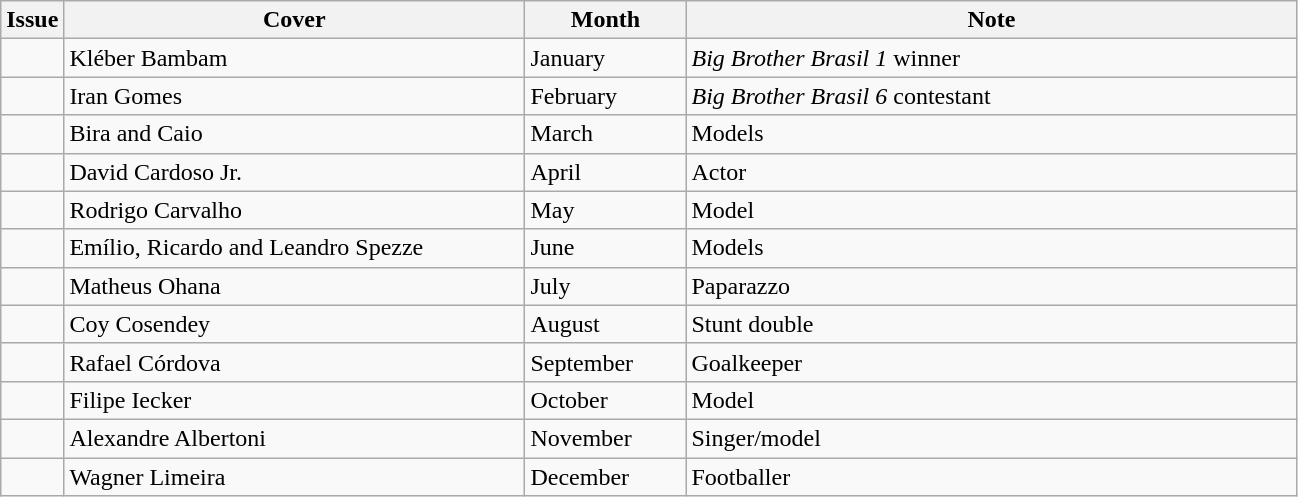<table class=wikitable>
<tr>
<th width="10">Issue</th>
<th width="300">Cover</th>
<th width="100">Month</th>
<th width="400">Note</th>
</tr>
<tr>
<td></td>
<td>Kléber Bambam</td>
<td>January</td>
<td><em>Big Brother Brasil 1</em> winner</td>
</tr>
<tr>
<td></td>
<td>Iran Gomes</td>
<td>February</td>
<td><em>Big Brother Brasil 6</em> contestant</td>
</tr>
<tr>
<td></td>
<td>Bira and Caio</td>
<td>March</td>
<td>Models</td>
</tr>
<tr>
<td></td>
<td>David Cardoso Jr.</td>
<td>April</td>
<td>Actor</td>
</tr>
<tr>
<td></td>
<td>Rodrigo Carvalho</td>
<td>May</td>
<td>Model</td>
</tr>
<tr>
<td></td>
<td>Emílio, Ricardo and Leandro Spezze</td>
<td>June</td>
<td>Models</td>
</tr>
<tr>
<td></td>
<td>Matheus Ohana</td>
<td>July</td>
<td>Paparazzo</td>
</tr>
<tr>
<td></td>
<td>Coy Cosendey</td>
<td>August</td>
<td>Stunt double</td>
</tr>
<tr>
<td></td>
<td>Rafael Córdova</td>
<td>September</td>
<td>Goalkeeper</td>
</tr>
<tr>
<td></td>
<td>Filipe Iecker</td>
<td>October</td>
<td>Model</td>
</tr>
<tr>
<td></td>
<td>Alexandre Albertoni</td>
<td>November</td>
<td>Singer/model</td>
</tr>
<tr>
<td></td>
<td>Wagner Limeira</td>
<td>December</td>
<td>Footballer</td>
</tr>
</table>
